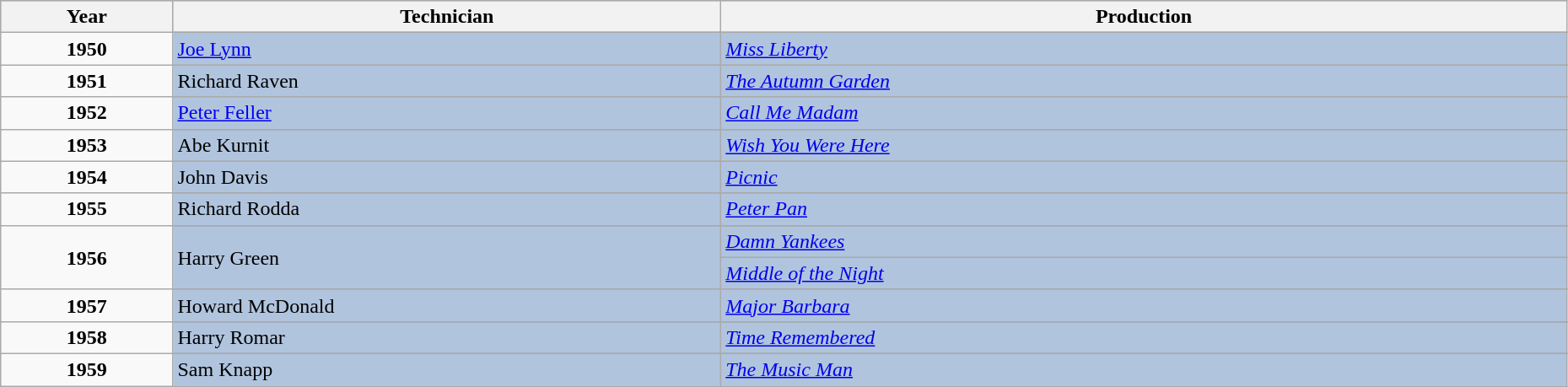<table class="wikitable" style="width:98%;">
<tr style="background:#bebebe;">
<th style="width:11%;">Year</th>
<th style="width:35%;">Technician</th>
<th style="width:54%;">Production</th>
</tr>
<tr>
<td rowspan="2" align="center"><strong>1950</strong><br></td>
</tr>
<tr style="background:#B0C4DE">
<td><a href='#'>Joe Lynn</a></td>
<td><em><a href='#'>Miss Liberty</a></em></td>
</tr>
<tr>
<td rowspan="2" align="center"><strong>1951</strong><br></td>
</tr>
<tr style="background:#B0C4DE">
<td>Richard Raven</td>
<td><em><a href='#'>The Autumn Garden</a></em></td>
</tr>
<tr>
<td rowspan="2" align="center"><strong>1952</strong><br></td>
</tr>
<tr style="background:#B0C4DE">
<td><a href='#'>Peter Feller</a></td>
<td><em><a href='#'>Call Me Madam</a></em></td>
</tr>
<tr>
<td rowspan="2" align="center"><strong>1953</strong><br></td>
</tr>
<tr style="background:#B0C4DE">
<td>Abe Kurnit</td>
<td><em><a href='#'>Wish You Were Here</a></em></td>
</tr>
<tr>
<td rowspan="2" align="center"><strong>1954</strong><br></td>
</tr>
<tr style="background:#B0C4DE">
<td>John Davis</td>
<td><em><a href='#'>Picnic</a></em></td>
</tr>
<tr>
<td rowspan="2" align="center"><strong>1955</strong><br></td>
</tr>
<tr style="background:#B0C4DE">
<td>Richard Rodda</td>
<td><em><a href='#'>Peter Pan</a></em></td>
</tr>
<tr>
<td rowspan="3" align="center"><strong>1956</strong><br></td>
</tr>
<tr style="background:#B0C4DE">
<td rowspan="2">Harry Green</td>
<td><em><a href='#'>Damn Yankees</a></em></td>
</tr>
<tr style="background:#B0C4DE">
<td><em><a href='#'>Middle of the Night</a></em></td>
</tr>
<tr>
<td rowspan="2" align="center"><strong>1957</strong><br></td>
</tr>
<tr style="background:#B0C4DE">
<td>Howard McDonald </td>
<td><em><a href='#'>Major Barbara</a></em></td>
</tr>
<tr>
<td rowspan="2" align="center"><strong>1958</strong><br></td>
</tr>
<tr style="background:#B0C4DE">
<td>Harry Romar</td>
<td><em><a href='#'>Time Remembered</a></em></td>
</tr>
<tr>
<td rowspan="2" align="center"><strong>1959</strong><br></td>
</tr>
<tr style="background:#B0C4DE">
<td>Sam Knapp</td>
<td><em><a href='#'>The Music Man</a></em></td>
</tr>
</table>
